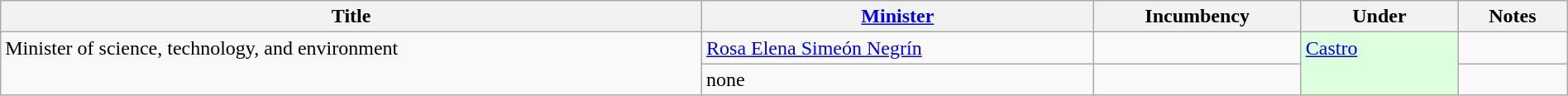<table class="wikitable" style="width:100%;">
<tr>
<th>Title</th>
<th style="width:25%;"><a href='#'>Minister</a></th>
<th style="width:160px;">Incumbency</th>
<th style="width:10%;">Under</th>
<th style="width:7%;">Notes</th>
</tr>
<tr>
<td rowspan="2" style="vertical-align:top;">Minister of science, technology, and environment</td>
<td><a href='#'>Rosa Elena Simeón Negrín</a></td>
<td></td>
<td rowspan="2"  style="vertical-align:top; background:#dfd;"><a href='#'>Castro</a></td>
<td></td>
</tr>
<tr>
<td>none</td>
<td></td>
<td></td>
</tr>
</table>
